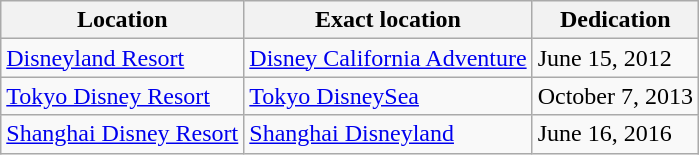<table class="wikitable">
<tr>
<th>Location</th>
<th>Exact location</th>
<th>Dedication</th>
</tr>
<tr>
<td><a href='#'>Disneyland Resort</a></td>
<td><a href='#'>Disney California Adventure</a></td>
<td>June 15, 2012</td>
</tr>
<tr>
<td><a href='#'>Tokyo Disney Resort</a></td>
<td><a href='#'>Tokyo DisneySea</a></td>
<td>October 7, 2013</td>
</tr>
<tr>
<td><a href='#'>Shanghai Disney Resort</a></td>
<td><a href='#'>Shanghai Disneyland</a></td>
<td>June 16, 2016</td>
</tr>
</table>
